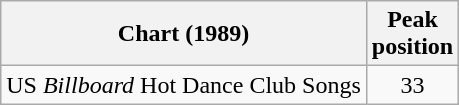<table class="wikitable sortable">
<tr>
<th>Chart (1989)</th>
<th>Peak<br>position</th>
</tr>
<tr>
<td align="left">US <em>Billboard</em> Hot Dance Club Songs</td>
<td style="text-align:center;">33</td>
</tr>
</table>
